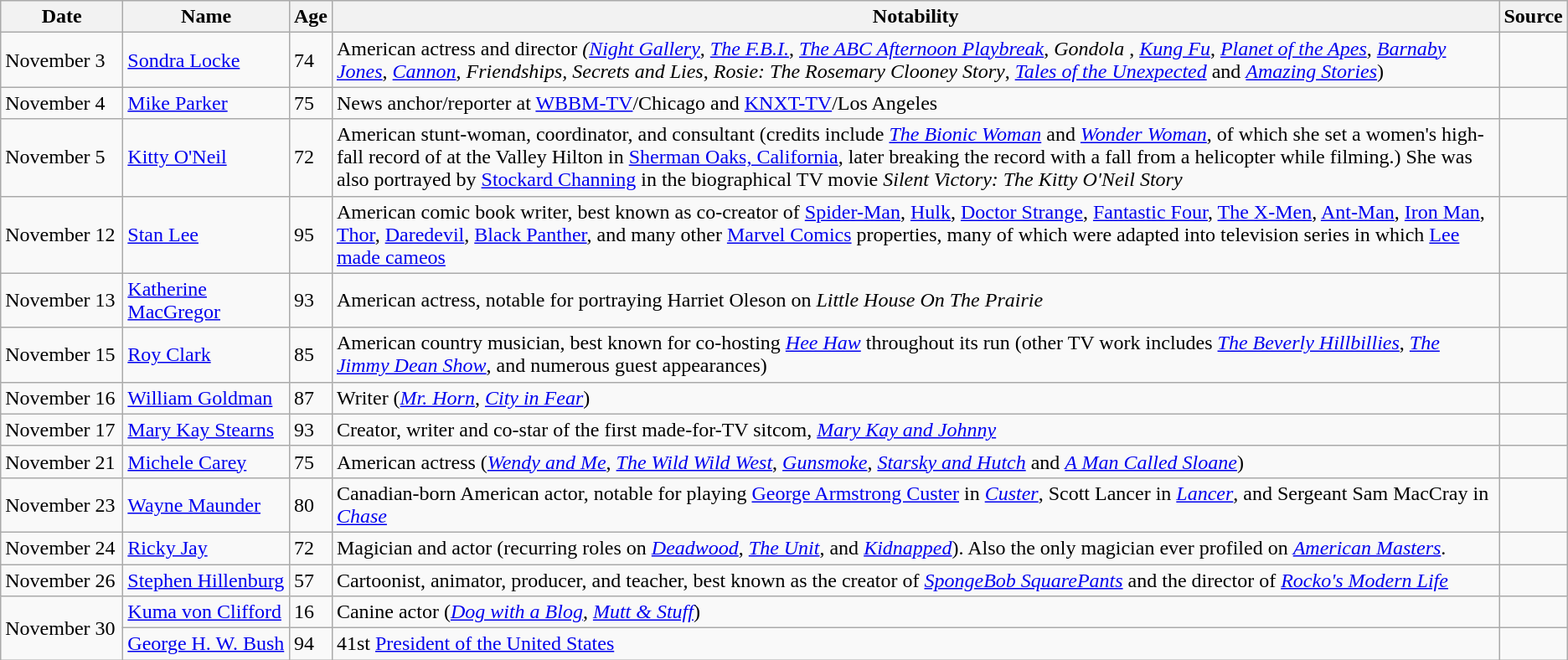<table class="wikitable sortable">
<tr ">
<th width=90>Date</th>
<th width=125>Name</th>
<th>Age</th>
<th class="unsortable">Notability</th>
<th class="unsortable">Source</th>
</tr>
<tr>
<td>November 3</td>
<td><a href='#'>Sondra Locke</a></td>
<td>74</td>
<td>American actress and director <em>(<a href='#'>Night Gallery</a></em>, <em><a href='#'>The F.B.I.</a></em>, <em><a href='#'>The ABC Afternoon Playbreak</a></em>, <em>Gondola </em>, <em><a href='#'>Kung Fu</a></em>, <em><a href='#'>Planet of the Apes</a></em>, <em><a href='#'>Barnaby Jones</a></em>, <em><a href='#'>Cannon</a></em>, <em>Friendships, Secrets and Lies</em>, <em>Rosie: The Rosemary Clooney Story</em>, <em><a href='#'>Tales of the Unexpected</a></em> and <em><a href='#'>Amazing Stories</a></em>)</td>
<td></td>
</tr>
<tr>
<td>November 4</td>
<td><a href='#'>Mike Parker</a></td>
<td>75</td>
<td>News anchor/reporter at <a href='#'>WBBM-TV</a>/Chicago and <a href='#'>KNXT-TV</a>/Los Angeles</td>
<td></td>
</tr>
<tr>
<td>November 5</td>
<td><a href='#'>Kitty O'Neil</a></td>
<td>72</td>
<td>American stunt-woman, coordinator, and consultant (credits include <em><a href='#'>The Bionic Woman</a></em> and <em><a href='#'>Wonder Woman</a></em>, of which she set a women's high-fall record of  at the Valley Hilton in <a href='#'>Sherman Oaks, California</a>, later breaking the record with a  fall from a helicopter while filming.) She was also portrayed by <a href='#'>Stockard Channing</a> in the biographical TV movie <em>Silent Victory: The Kitty O'Neil Story</em></td>
<td></td>
</tr>
<tr>
<td>November 12</td>
<td><a href='#'>Stan Lee</a></td>
<td>95</td>
<td>American comic book writer, best known as co-creator of <a href='#'>Spider-Man</a>, <a href='#'>Hulk</a>, <a href='#'>Doctor Strange</a>, <a href='#'>Fantastic Four</a>, <a href='#'>The X-Men</a>, <a href='#'>Ant-Man</a>, <a href='#'>Iron Man</a>, <a href='#'>Thor</a>, <a href='#'>Daredevil</a>, <a href='#'>Black Panther</a>, and many other <a href='#'>Marvel Comics</a> properties, many of which were adapted into television series in which <a href='#'>Lee made cameos</a></td>
<td></td>
</tr>
<tr>
<td>November 13</td>
<td><a href='#'>Katherine MacGregor</a></td>
<td>93</td>
<td>American actress, notable for portraying Harriet Oleson on <em>Little House On The Prairie</em></td>
<td></td>
</tr>
<tr>
<td>November 15</td>
<td><a href='#'>Roy Clark</a></td>
<td>85</td>
<td>American country musician, best known for co-hosting <em><a href='#'>Hee Haw</a></em> throughout its run (other TV work includes <em><a href='#'>The Beverly Hillbillies</a></em>, <em><a href='#'>The Jimmy Dean Show</a></em>, and numerous guest appearances)</td>
<td></td>
</tr>
<tr>
<td>November 16</td>
<td><a href='#'>William Goldman</a></td>
<td>87</td>
<td>Writer (<em><a href='#'>Mr. Horn</a></em>, <em><a href='#'>City in Fear</a></em>)</td>
<td></td>
</tr>
<tr>
<td>November 17</td>
<td><a href='#'>Mary Kay Stearns</a></td>
<td>93</td>
<td>Creator, writer and co-star of the first made-for-TV sitcom, <em><a href='#'>Mary Kay and Johnny</a></em></td>
<td></td>
</tr>
<tr>
<td>November 21</td>
<td><a href='#'>Michele Carey</a></td>
<td>75</td>
<td>American actress (<em><a href='#'>Wendy and Me</a></em>, <em><a href='#'>The Wild Wild West</a></em>, <em><a href='#'>Gunsmoke</a></em>, <em><a href='#'>Starsky and Hutch</a></em> and <em><a href='#'>A Man Called Sloane</a></em>)</td>
<td></td>
</tr>
<tr>
<td>November 23</td>
<td><a href='#'>Wayne Maunder</a></td>
<td>80</td>
<td>Canadian-born American actor, notable for playing <a href='#'>George Armstrong Custer</a> in <em><a href='#'>Custer</a></em>, Scott Lancer in <em><a href='#'>Lancer</a></em>, and Sergeant Sam MacCray in <em><a href='#'>Chase</a></em></td>
<td></td>
</tr>
<tr>
<td>November 24</td>
<td><a href='#'>Ricky Jay</a></td>
<td>72</td>
<td>Magician and actor (recurring roles on <em><a href='#'>Deadwood</a></em>, <em><a href='#'>The Unit</a></em>, and <em><a href='#'>Kidnapped</a></em>). Also the only magician ever profiled on <em><a href='#'>American Masters</a></em>.</td>
<td></td>
</tr>
<tr>
<td>November 26</td>
<td><a href='#'>Stephen Hillenburg</a></td>
<td>57</td>
<td>Cartoonist, animator, producer, and teacher, best known as the creator of <em><a href='#'>SpongeBob SquarePants</a></em> and the director of <em><a href='#'>Rocko's Modern Life</a></em></td>
<td></td>
</tr>
<tr>
<td rowspan="2">November 30</td>
<td><a href='#'>Kuma von Clifford</a></td>
<td>16</td>
<td>Canine actor (<em><a href='#'>Dog with a Blog</a></em>, <em><a href='#'>Mutt & Stuff</a></em>)</td>
<td></td>
</tr>
<tr>
<td><a href='#'>George H. W. Bush</a></td>
<td>94</td>
<td>41st <a href='#'>President of the United States</a></td>
<td></td>
</tr>
</table>
